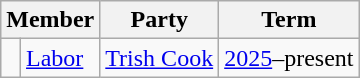<table class="wikitable">
<tr>
<th colspan="2">Member</th>
<th>Party</th>
<th>Term</th>
</tr>
<tr>
<td> </td>
<td><a href='#'>Labor</a></td>
<td><a href='#'>Trish Cook</a></td>
<td><a href='#'>2025</a>–present</td>
</tr>
</table>
